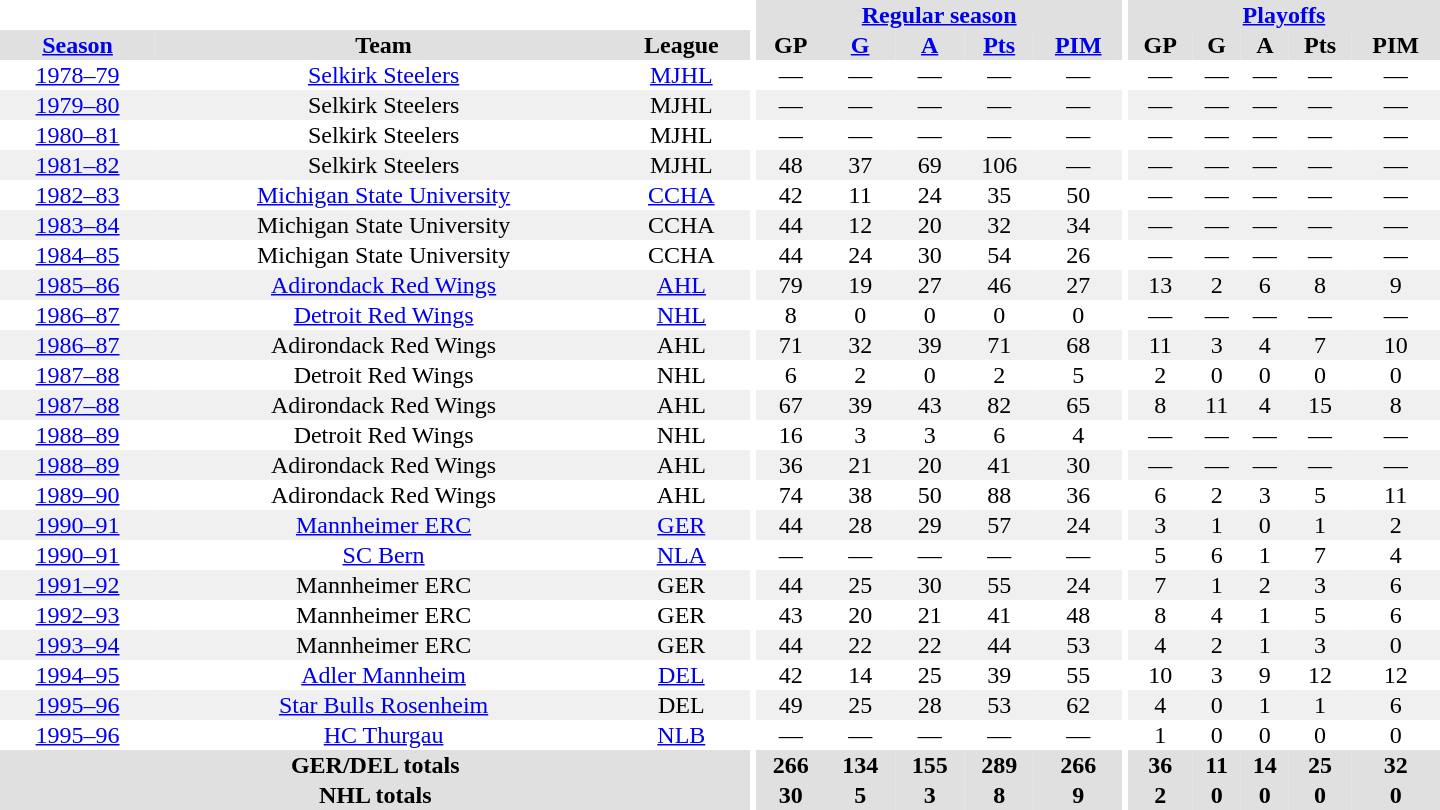<table border="0" cellpadding="1" cellspacing="0" style="text-align:center; width:60em">
<tr bgcolor="#e0e0e0">
<th colspan="3" bgcolor="#ffffff"></th>
<th rowspan="100" bgcolor="#ffffff"></th>
<th colspan="5"><a href='#'>Regular season</a></th>
<th rowspan="100" bgcolor="#ffffff"></th>
<th colspan="5"><a href='#'>Playoffs</a></th>
</tr>
<tr bgcolor="#e0e0e0">
<th><a href='#'>Season</a></th>
<th>Team</th>
<th>League</th>
<th>GP</th>
<th><a href='#'>G</a></th>
<th><a href='#'>A</a></th>
<th><a href='#'>Pts</a></th>
<th><a href='#'>PIM</a></th>
<th>GP</th>
<th>G</th>
<th>A</th>
<th>Pts</th>
<th>PIM</th>
</tr>
<tr>
<td><a href='#'>1978–79</a></td>
<td><a href='#'>Selkirk Steelers</a></td>
<td><a href='#'>MJHL</a></td>
<td>—</td>
<td>—</td>
<td>—</td>
<td>—</td>
<td>—</td>
<td>—</td>
<td>—</td>
<td>—</td>
<td>—</td>
<td>—</td>
</tr>
<tr bgcolor="#f0f0f0">
<td><a href='#'>1979–80</a></td>
<td>Selkirk Steelers</td>
<td>MJHL</td>
<td>—</td>
<td>—</td>
<td>—</td>
<td>—</td>
<td>—</td>
<td>—</td>
<td>—</td>
<td>—</td>
<td>—</td>
<td>—</td>
</tr>
<tr>
<td><a href='#'>1980–81</a></td>
<td>Selkirk Steelers</td>
<td>MJHL</td>
<td>—</td>
<td>—</td>
<td>—</td>
<td>—</td>
<td>—</td>
<td>—</td>
<td>—</td>
<td>—</td>
<td>—</td>
<td>—</td>
</tr>
<tr bgcolor="#f0f0f0">
<td><a href='#'>1981–82</a></td>
<td>Selkirk Steelers</td>
<td>MJHL</td>
<td>48</td>
<td>37</td>
<td>69</td>
<td>106</td>
<td>—</td>
<td>—</td>
<td>—</td>
<td>—</td>
<td>—</td>
<td>—</td>
</tr>
<tr>
<td><a href='#'>1982–83</a></td>
<td><a href='#'>Michigan State University</a></td>
<td><a href='#'>CCHA</a></td>
<td>42</td>
<td>11</td>
<td>24</td>
<td>35</td>
<td>50</td>
<td>—</td>
<td>—</td>
<td>—</td>
<td>—</td>
<td>—</td>
</tr>
<tr bgcolor="#f0f0f0">
<td><a href='#'>1983–84</a></td>
<td>Michigan State University</td>
<td>CCHA</td>
<td>44</td>
<td>12</td>
<td>20</td>
<td>32</td>
<td>34</td>
<td>—</td>
<td>—</td>
<td>—</td>
<td>—</td>
<td>—</td>
</tr>
<tr>
<td><a href='#'>1984–85</a></td>
<td>Michigan State University</td>
<td>CCHA</td>
<td>44</td>
<td>24</td>
<td>30</td>
<td>54</td>
<td>26</td>
<td>—</td>
<td>—</td>
<td>—</td>
<td>—</td>
<td>—</td>
</tr>
<tr bgcolor="#f0f0f0">
<td><a href='#'>1985–86</a></td>
<td><a href='#'>Adirondack Red Wings</a></td>
<td><a href='#'>AHL</a></td>
<td>79</td>
<td>19</td>
<td>27</td>
<td>46</td>
<td>27</td>
<td>13</td>
<td>2</td>
<td>6</td>
<td>8</td>
<td>9</td>
</tr>
<tr>
<td><a href='#'>1986–87</a></td>
<td><a href='#'>Detroit Red Wings</a></td>
<td><a href='#'>NHL</a></td>
<td>8</td>
<td>0</td>
<td>0</td>
<td>0</td>
<td>0</td>
<td>—</td>
<td>—</td>
<td>—</td>
<td>—</td>
<td>—</td>
</tr>
<tr bgcolor="#f0f0f0">
<td><a href='#'>1986–87</a></td>
<td>Adirondack Red Wings</td>
<td>AHL</td>
<td>71</td>
<td>32</td>
<td>39</td>
<td>71</td>
<td>68</td>
<td>11</td>
<td>3</td>
<td>4</td>
<td>7</td>
<td>10</td>
</tr>
<tr>
<td><a href='#'>1987–88</a></td>
<td>Detroit Red Wings</td>
<td>NHL</td>
<td>6</td>
<td>2</td>
<td>0</td>
<td>2</td>
<td>5</td>
<td>2</td>
<td>0</td>
<td>0</td>
<td>0</td>
<td>0</td>
</tr>
<tr bgcolor="#f0f0f0">
<td><a href='#'>1987–88</a></td>
<td>Adirondack Red Wings</td>
<td>AHL</td>
<td>67</td>
<td>39</td>
<td>43</td>
<td>82</td>
<td>65</td>
<td>8</td>
<td>11</td>
<td>4</td>
<td>15</td>
<td>8</td>
</tr>
<tr>
<td><a href='#'>1988–89</a></td>
<td>Detroit Red Wings</td>
<td>NHL</td>
<td>16</td>
<td>3</td>
<td>3</td>
<td>6</td>
<td>4</td>
<td>—</td>
<td>—</td>
<td>—</td>
<td>—</td>
<td>—</td>
</tr>
<tr bgcolor="#f0f0f0">
<td><a href='#'>1988–89</a></td>
<td>Adirondack Red Wings</td>
<td>AHL</td>
<td>36</td>
<td>21</td>
<td>20</td>
<td>41</td>
<td>30</td>
<td>—</td>
<td>—</td>
<td>—</td>
<td>—</td>
<td>—</td>
</tr>
<tr>
<td><a href='#'>1989–90</a></td>
<td>Adirondack Red Wings</td>
<td>AHL</td>
<td>74</td>
<td>38</td>
<td>50</td>
<td>88</td>
<td>36</td>
<td>6</td>
<td>2</td>
<td>3</td>
<td>5</td>
<td>11</td>
</tr>
<tr bgcolor="#f0f0f0">
<td><a href='#'>1990–91</a></td>
<td><a href='#'>Mannheimer ERC</a></td>
<td><a href='#'>GER</a></td>
<td>44</td>
<td>28</td>
<td>29</td>
<td>57</td>
<td>24</td>
<td>3</td>
<td>1</td>
<td>0</td>
<td>1</td>
<td>2</td>
</tr>
<tr>
<td><a href='#'>1990–91</a></td>
<td><a href='#'>SC Bern</a></td>
<td><a href='#'>NLA</a></td>
<td>—</td>
<td>—</td>
<td>—</td>
<td>—</td>
<td>—</td>
<td>5</td>
<td>6</td>
<td>1</td>
<td>7</td>
<td>4</td>
</tr>
<tr bgcolor="#f0f0f0">
<td><a href='#'>1991–92</a></td>
<td>Mannheimer ERC</td>
<td>GER</td>
<td>44</td>
<td>25</td>
<td>30</td>
<td>55</td>
<td>24</td>
<td>7</td>
<td>1</td>
<td>2</td>
<td>3</td>
<td>6</td>
</tr>
<tr>
<td><a href='#'>1992–93</a></td>
<td>Mannheimer ERC</td>
<td>GER</td>
<td>43</td>
<td>20</td>
<td>21</td>
<td>41</td>
<td>48</td>
<td>8</td>
<td>4</td>
<td>1</td>
<td>5</td>
<td>6</td>
</tr>
<tr bgcolor="#f0f0f0">
<td><a href='#'>1993–94</a></td>
<td>Mannheimer ERC</td>
<td>GER</td>
<td>44</td>
<td>22</td>
<td>22</td>
<td>44</td>
<td>53</td>
<td>4</td>
<td>2</td>
<td>1</td>
<td>3</td>
<td>0</td>
</tr>
<tr>
<td><a href='#'>1994–95</a></td>
<td><a href='#'>Adler Mannheim</a></td>
<td><a href='#'>DEL</a></td>
<td>42</td>
<td>14</td>
<td>25</td>
<td>39</td>
<td>55</td>
<td>10</td>
<td>3</td>
<td>9</td>
<td>12</td>
<td>12</td>
</tr>
<tr bgcolor="#f0f0f0">
<td><a href='#'>1995–96</a></td>
<td><a href='#'>Star Bulls Rosenheim</a></td>
<td>DEL</td>
<td>49</td>
<td>25</td>
<td>28</td>
<td>53</td>
<td>62</td>
<td>4</td>
<td>0</td>
<td>1</td>
<td>1</td>
<td>6</td>
</tr>
<tr>
<td><a href='#'>1995–96</a></td>
<td><a href='#'>HC Thurgau</a></td>
<td><a href='#'>NLB</a></td>
<td>—</td>
<td>—</td>
<td>—</td>
<td>—</td>
<td>—</td>
<td>1</td>
<td>0</td>
<td>0</td>
<td>0</td>
<td>0</td>
</tr>
<tr bgcolor="#e0e0e0">
<th colspan="3">GER/DEL totals</th>
<th>266</th>
<th>134</th>
<th>155</th>
<th>289</th>
<th>266</th>
<th>36</th>
<th>11</th>
<th>14</th>
<th>25</th>
<th>32</th>
</tr>
<tr bgcolor="#e0e0e0">
<th colspan="3">NHL totals</th>
<th>30</th>
<th>5</th>
<th>3</th>
<th>8</th>
<th>9</th>
<th>2</th>
<th>0</th>
<th>0</th>
<th>0</th>
<th>0</th>
</tr>
</table>
